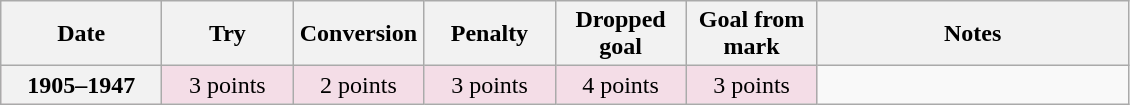<table class="wikitable">
<tr>
<th scope="col" style="width:100px;">Date</th>
<th scope="col" style="width:80px;">Try</th>
<th scope="col" style="width:80px;">Conversion</th>
<th scope="col" style="width:80px;">Penalty</th>
<th scope="col" style="width:80px;">Dropped goal</th>
<th scope="col" style="width:80px;">Goal from mark</th>
<th scope="col" style="width:200px;">Notes<br></th>
</tr>
<tr style="text-align:center;background:#F4DDE7;">
<th>1905–1947</th>
<td>3 points</td>
<td>2 points</td>
<td>3 points</td>
<td>4 points</td>
<td>3 points<br></td>
</tr>
</table>
